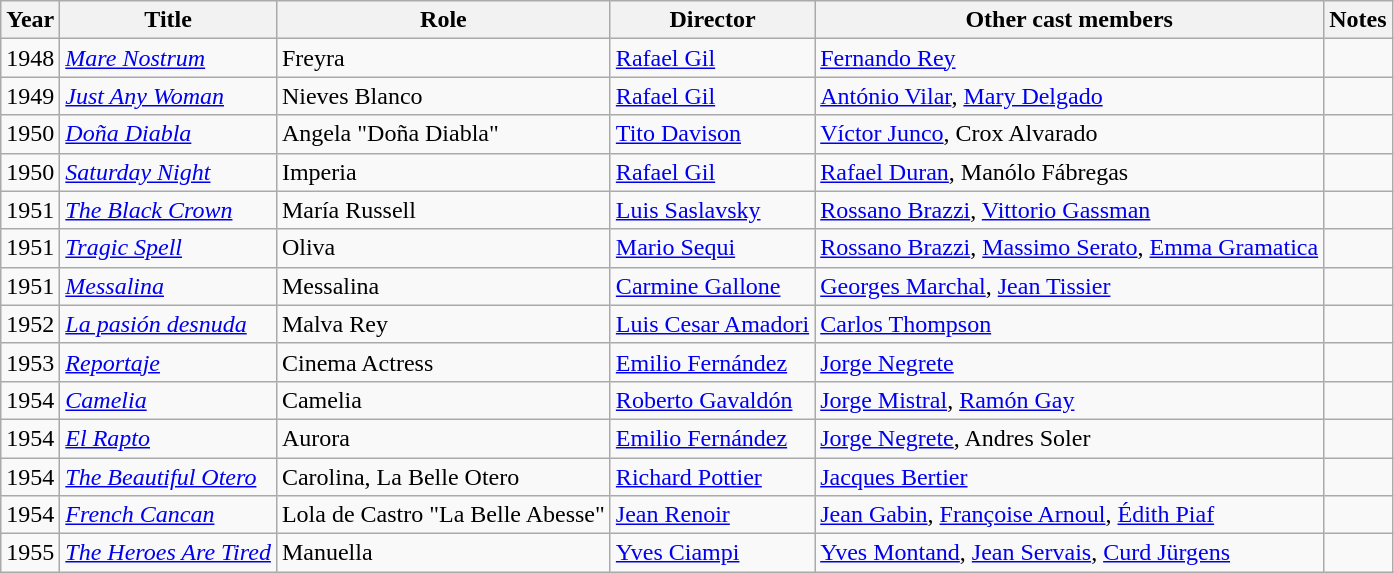<table class="wikitable">
<tr>
<th>Year</th>
<th>Title</th>
<th>Role</th>
<th>Director</th>
<th>Other cast members</th>
<th>Notes</th>
</tr>
<tr>
<td>1948</td>
<td><em><a href='#'>Mare Nostrum</a></em></td>
<td>Freyra</td>
<td><a href='#'>Rafael Gil</a></td>
<td><a href='#'>Fernando Rey</a></td>
<td></td>
</tr>
<tr>
<td>1949</td>
<td><em><a href='#'>Just Any Woman</a></em></td>
<td>Nieves Blanco</td>
<td><a href='#'>Rafael Gil</a></td>
<td><a href='#'>António Vilar</a>, <a href='#'>Mary Delgado</a></td>
<td></td>
</tr>
<tr>
<td>1950</td>
<td><em><a href='#'>Doña Diabla</a></em></td>
<td>Angela "Doña Diabla"</td>
<td><a href='#'>Tito Davison</a></td>
<td><a href='#'>Víctor Junco</a>, Crox Alvarado</td>
<td></td>
</tr>
<tr>
<td>1950</td>
<td><em><a href='#'>Saturday Night</a></em></td>
<td>Imperia</td>
<td><a href='#'>Rafael Gil</a></td>
<td><a href='#'>Rafael Duran</a>, Manólo Fábregas</td>
<td></td>
</tr>
<tr>
<td>1951</td>
<td><em><a href='#'>The Black Crown</a></em></td>
<td>María Russell</td>
<td><a href='#'>Luis Saslavsky</a></td>
<td><a href='#'>Rossano Brazzi</a>, <a href='#'>Vittorio Gassman</a></td>
<td></td>
</tr>
<tr>
<td>1951</td>
<td><em><a href='#'>Tragic Spell</a></em></td>
<td>Oliva</td>
<td><a href='#'>Mario Sequi</a></td>
<td><a href='#'>Rossano Brazzi</a>, <a href='#'>Massimo Serato</a>, <a href='#'>Emma Gramatica</a></td>
<td></td>
</tr>
<tr>
<td>1951</td>
<td><em><a href='#'>Messalina</a></em></td>
<td>Messalina</td>
<td><a href='#'>Carmine Gallone</a></td>
<td><a href='#'>Georges Marchal</a>, <a href='#'>Jean Tissier</a></td>
<td></td>
</tr>
<tr>
<td>1952</td>
<td><em><a href='#'>La pasión desnuda</a></em></td>
<td>Malva Rey</td>
<td><a href='#'>Luis Cesar Amadori</a></td>
<td><a href='#'>Carlos Thompson</a></td>
<td></td>
</tr>
<tr>
<td>1953</td>
<td><em><a href='#'>Reportaje</a></em></td>
<td>Cinema Actress</td>
<td><a href='#'>Emilio Fernández</a></td>
<td><a href='#'>Jorge Negrete</a></td>
<td></td>
</tr>
<tr>
<td>1954</td>
<td><em><a href='#'>Camelia</a></em></td>
<td>Camelia</td>
<td><a href='#'>Roberto Gavaldón</a></td>
<td><a href='#'>Jorge Mistral</a>, <a href='#'>Ramón Gay</a></td>
<td></td>
</tr>
<tr>
<td>1954</td>
<td><em><a href='#'>El Rapto</a></em></td>
<td>Aurora</td>
<td><a href='#'>Emilio Fernández</a></td>
<td><a href='#'>Jorge Negrete</a>, Andres Soler</td>
<td></td>
</tr>
<tr>
<td>1954</td>
<td><em><a href='#'>The Beautiful Otero</a></em></td>
<td>Carolina, La Belle Otero</td>
<td><a href='#'>Richard Pottier</a></td>
<td><a href='#'>Jacques Bertier</a></td>
<td></td>
</tr>
<tr>
<td>1954</td>
<td><em><a href='#'>French Cancan</a></em></td>
<td>Lola de Castro "La Belle Abesse"</td>
<td><a href='#'>Jean Renoir</a></td>
<td><a href='#'>Jean Gabin</a>, <a href='#'>Françoise Arnoul</a>, <a href='#'>Édith Piaf</a></td>
<td></td>
</tr>
<tr>
<td>1955</td>
<td><em><a href='#'>The Heroes Are Tired</a></em></td>
<td>Manuella</td>
<td><a href='#'>Yves Ciampi</a></td>
<td><a href='#'>Yves Montand</a>, <a href='#'>Jean Servais</a>, <a href='#'>Curd Jürgens</a></td>
<td></td>
</tr>
</table>
